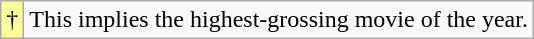<table class="wikitable">
<tr>
<td style="background-color:#FFFF99">†</td>
<td>This implies the highest-grossing movie of the year.</td>
</tr>
</table>
